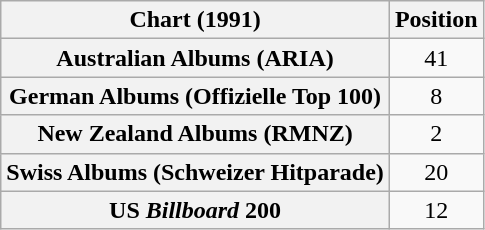<table class="wikitable sortable plainrowheaders" style="text-align:center">
<tr>
<th scope="col">Chart (1991)</th>
<th scope="col">Position</th>
</tr>
<tr>
<th scope="row">Australian Albums (ARIA)</th>
<td>41</td>
</tr>
<tr>
<th scope="row">German Albums (Offizielle Top 100)</th>
<td>8</td>
</tr>
<tr>
<th scope="row">New Zealand Albums (RMNZ)</th>
<td>2</td>
</tr>
<tr>
<th scope="row">Swiss Albums (Schweizer Hitparade)</th>
<td>20</td>
</tr>
<tr>
<th scope="row">US <em>Billboard</em> 200</th>
<td>12</td>
</tr>
</table>
